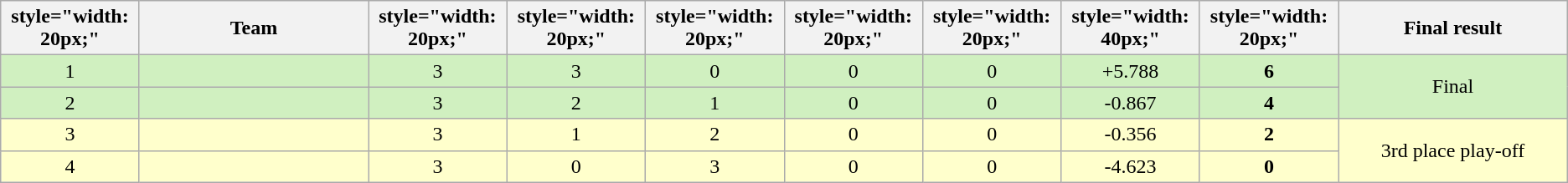<table class="wikitable" border="1" style="text-align: center;">
<tr>
<th>style="width: 20px;"</th>
<th style="width: 175px;">Team</th>
<th>style="width: 20px;"</th>
<th>style="width: 20px;"</th>
<th>style="width: 20px;"</th>
<th>style="width: 20px;"</th>
<th>style="width: 20px;"</th>
<th>style="width: 40px;"</th>
<th>style="width: 20px;"</th>
<th style="width: 175px;">Final result</th>
</tr>
<tr style="background:#D0F0C0;">
<td>1</td>
<td style="text-align:left"></td>
<td>3</td>
<td>3</td>
<td>0</td>
<td>0</td>
<td>0</td>
<td>+5.788</td>
<td><strong>6</strong></td>
<td rowspan=2>Final</td>
</tr>
<tr style="background:#D0F0C0;">
<td>2</td>
<td style="text-align:left"></td>
<td>3</td>
<td>2</td>
<td>1</td>
<td>0</td>
<td>0</td>
<td>-0.867</td>
<td><strong>4</strong></td>
</tr>
<tr style="background:#ffc;">
<td>3</td>
<td style="text-align:left"></td>
<td>3</td>
<td>1</td>
<td>2</td>
<td>0</td>
<td>0</td>
<td>-0.356</td>
<td><strong>2</strong></td>
<td rowspan=2>3rd place play-off</td>
</tr>
<tr style="background:#ffc;">
<td>4</td>
<td style="text-align:left"></td>
<td>3</td>
<td>0</td>
<td>3</td>
<td>0</td>
<td>0</td>
<td>-4.623</td>
<td><strong>0</strong></td>
</tr>
</table>
